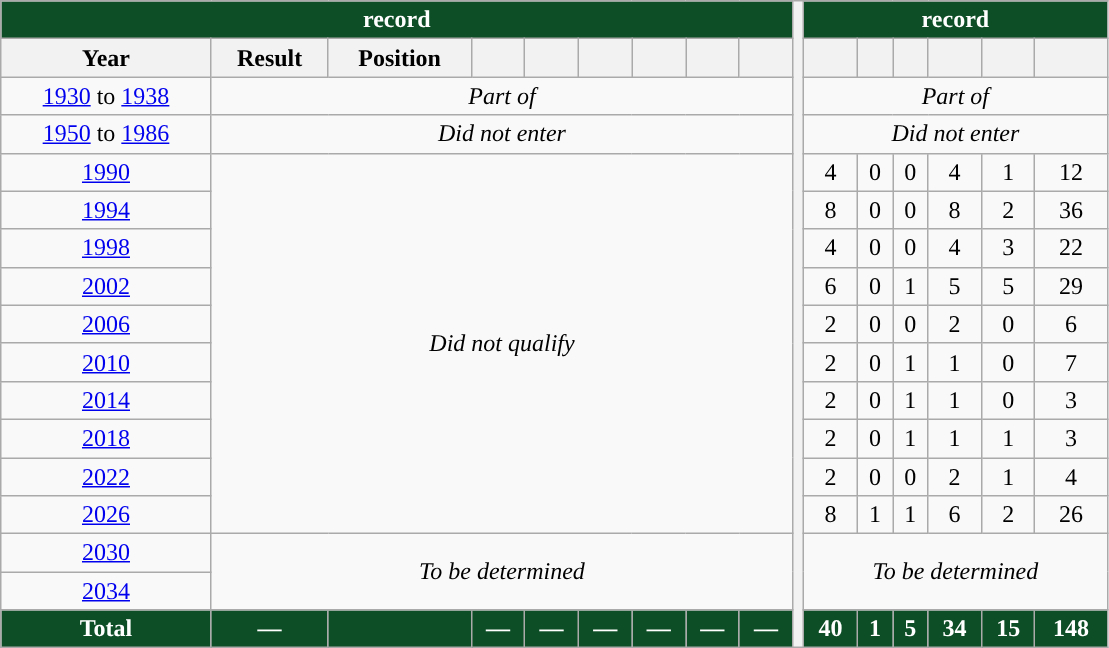<table class="wikitable" style="text-align: center;">
<tr>
<th colspan=9 style="background: #0E4E27; color: #FFFFFF;"><a href='#'></a> record</th>
<th style="width:1%;" rowspan=17></th>
<th colspan=7 style="background: #0E4E27; color: #FFFFFF;"><a href='#'></a> record</th>
</tr>
<tr>
<th>Year</th>
<th>Result</th>
<th>Position</th>
<th></th>
<th></th>
<th></th>
<th></th>
<th></th>
<th></th>
<th></th>
<th></th>
<th></th>
<th></th>
<th></th>
<th></th>
</tr>
<tr>
<td><a href='#'>1930</a> to <a href='#'>1938</a></td>
<td colspan=8><em>Part of </em></td>
<td colspan=6><em>Part of </em></td>
</tr>
<tr>
<td><a href='#'>1950</a> to <a href='#'>1986</a></td>
<td colspan=8><em>Did not enter</em></td>
<td colspan=6><em>Did not enter</em></td>
</tr>
<tr>
<td> <a href='#'>1990</a></td>
<td colspan=8 rowspan=10><em>Did not qualify</em></td>
<td>4</td>
<td>0</td>
<td>0</td>
<td>4</td>
<td>1</td>
<td>12</td>
</tr>
<tr>
<td> <a href='#'>1994</a></td>
<td>8</td>
<td>0</td>
<td>0</td>
<td>8</td>
<td>2</td>
<td>36</td>
</tr>
<tr>
<td> <a href='#'>1998</a></td>
<td>4</td>
<td>0</td>
<td>0</td>
<td>4</td>
<td>3</td>
<td>22</td>
</tr>
<tr>
<td>  <a href='#'>2002</a></td>
<td>6</td>
<td>0</td>
<td>1</td>
<td>5</td>
<td>5</td>
<td>29</td>
</tr>
<tr>
<td> <a href='#'>2006</a></td>
<td>2</td>
<td>0</td>
<td>0</td>
<td>2</td>
<td>0</td>
<td>6</td>
</tr>
<tr>
<td> <a href='#'>2010</a></td>
<td>2</td>
<td>0</td>
<td>1</td>
<td>1</td>
<td>0</td>
<td>7</td>
</tr>
<tr>
<td> <a href='#'>2014</a></td>
<td>2</td>
<td>0</td>
<td>1</td>
<td>1</td>
<td>0</td>
<td>3</td>
</tr>
<tr>
<td> <a href='#'>2018</a></td>
<td>2</td>
<td>0</td>
<td>1</td>
<td>1</td>
<td>1</td>
<td>3</td>
</tr>
<tr>
<td> <a href='#'>2022</a></td>
<td>2</td>
<td>0</td>
<td>0</td>
<td>2</td>
<td>1</td>
<td>4</td>
</tr>
<tr>
<td>   <a href='#'>2026</a></td>
<td>8</td>
<td>1</td>
<td>1</td>
<td>6</td>
<td>2</td>
<td>26</td>
</tr>
<tr>
<td>   <a href='#'>2030</a></td>
<td colspan=8 rowspan=2><em>To be determined</em></td>
<td colspan=6 rowspan=2><em>To be determined</em></td>
</tr>
<tr>
<td> <a href='#'>2034</a></td>
</tr>
<tr>
<td style="background: #0E4E27; color: #FFFFFF;"><strong>Total</strong></td>
<td style="background: #0E4E27; color: #FFFFFF;"><strong>—</strong></td>
<td style="background: #0E4E27; color: #FFFFFF;"><strong></strong></td>
<td style="background: #0E4E27; color: #FFFFFF;"><strong>—</strong></td>
<td style="background: #0E4E27; color: #FFFFFF;"><strong>—</strong></td>
<td style="background: #0E4E27; color: #FFFFFF;"><strong>—</strong></td>
<td style="background: #0E4E27; color: #FFFFFF;"><strong>—</strong></td>
<td style="background: #0E4E27; color: #FFFFFF;"><strong>—</strong></td>
<td style="background: #0E4E27; color: #FFFFFF;"><strong>—</strong></td>
<td style="background: #0E4E27; color: #FFFFFF;"><strong>40</strong></td>
<td style="background: #0E4E27; color: #FFFFFF;"><strong>1</strong></td>
<td style="background: #0E4E27; color: #FFFFFF;"><strong>5</strong></td>
<td style="background: #0E4E27; color: #FFFFFF;"><strong>34</strong></td>
<td style="background: #0E4E27; color: #FFFFFF;"><strong>15</strong></td>
<td style="background: #0E4E27; color: #FFFFFF;"><strong>148</strong></td>
</tr>
</table>
